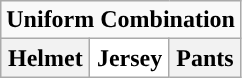<table class="wikitable">
<tr>
<td align="center" Colspan="3"><strong>Uniform Combination</strong></td>
</tr>
<tr align="center">
<th>Helmet</th>
<th style="background:#FFFFFF;">Jersey</th>
<th>Pants</th>
</tr>
</table>
